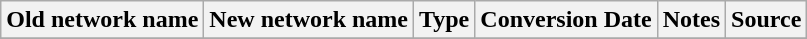<table class="wikitable">
<tr>
<th>Old network name</th>
<th>New network name</th>
<th>Type</th>
<th>Conversion Date</th>
<th>Notes</th>
<th>Source</th>
</tr>
<tr>
</tr>
</table>
